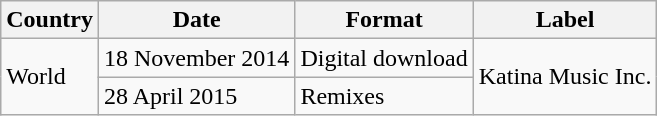<table class="wikitable">
<tr>
<th>Country</th>
<th>Date</th>
<th>Format</th>
<th>Label</th>
</tr>
<tr>
<td rowspan="2">World</td>
<td>18 November 2014</td>
<td>Digital download</td>
<td rowspan="2">Katina Music Inc.</td>
</tr>
<tr>
<td>28 April 2015</td>
<td>Remixes</td>
</tr>
</table>
